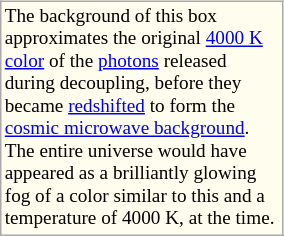<table class="wikitable" align="right" width="15%" style="background-color:#fffdee;font-size:80%">
<tr>
<td>The background of this box approximates the original <a href='#'>4000 K color</a> of the <a href='#'>photons</a> released during decoupling, before they became <a href='#'>redshifted</a> to form the <a href='#'>cosmic microwave background</a>. The entire universe would have appeared as a brilliantly glowing fog of a color similar to this and a temperature of 4000 K, at the time.</td>
</tr>
</table>
